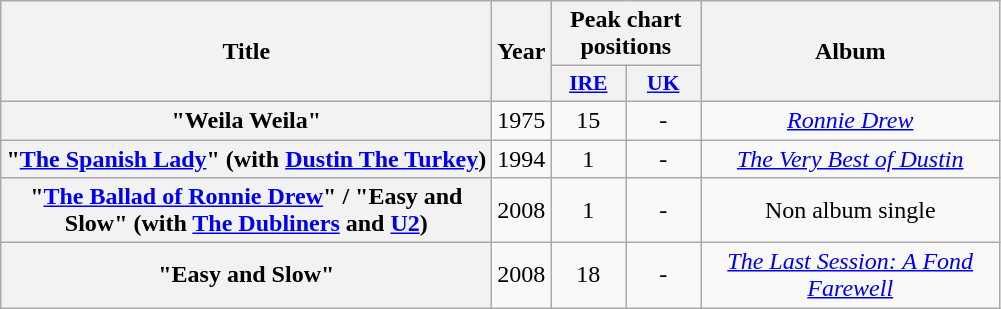<table class="wikitable plainrowheaders" style="text-align:center;">
<tr>
<th scope="col" rowspan="2" style="width:20em;">Title</th>
<th scope="col" rowspan="2">Year</th>
<th scope="col" colspan="2">Peak chart positions</th>
<th scope="col" rowspan="2" style="width:12em;">Album</th>
</tr>
<tr>
<th scope="col" style="width:3em;font-size:90%;"><a href='#'>IRE</a><br></th>
<th scope="col" style="width:3em;font-size:90%;"><a href='#'>UK</a></th>
</tr>
<tr>
<th scope="row">"Weila Weila"</th>
<td>1975</td>
<td>15</td>
<td>-</td>
<td><em><a href='#'>Ronnie Drew</a></em></td>
</tr>
<tr>
<th scope="row">"<a href='#'>The Spanish Lady</a>" (with <a href='#'>Dustin The Turkey</a>)</th>
<td>1994</td>
<td>1</td>
<td>-</td>
<td><em><a href='#'>The Very Best of Dustin</a></em></td>
</tr>
<tr>
<th scope="row">"<a href='#'>The Ballad of Ronnie Drew</a>" / "Easy and Slow" (with <a href='#'>The Dubliners</a> and <a href='#'>U2</a>)</th>
<td>2008</td>
<td>1</td>
<td>-</td>
<td>Non album single</td>
</tr>
<tr>
<th scope="row">"Easy and Slow"</th>
<td>2008</td>
<td>18</td>
<td>-</td>
<td><em><a href='#'>The Last Session: A Fond Farewell</a></em></td>
</tr>
</table>
